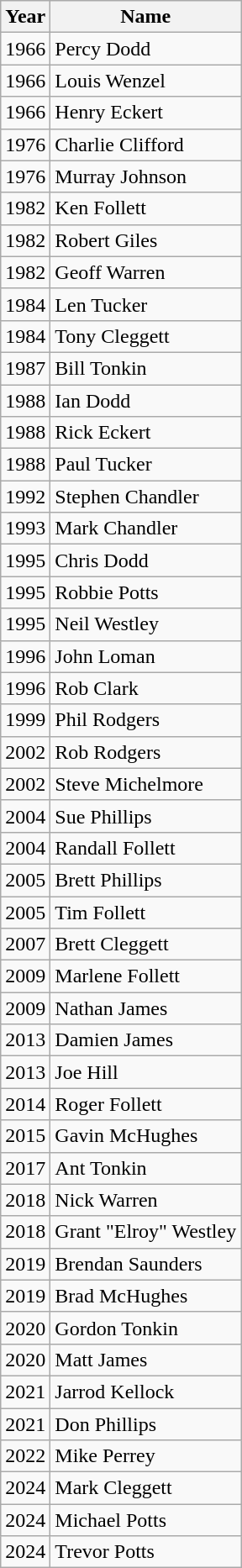<table class="wikitable">
<tr>
<th>Year</th>
<th>Name</th>
</tr>
<tr>
<td>1966</td>
<td>Percy Dodd</td>
</tr>
<tr>
<td>1966</td>
<td>Louis Wenzel</td>
</tr>
<tr>
<td>1966</td>
<td>Henry Eckert</td>
</tr>
<tr>
<td>1976</td>
<td>Charlie Clifford</td>
</tr>
<tr>
<td>1976</td>
<td>Murray Johnson</td>
</tr>
<tr>
<td>1982</td>
<td>Ken Follett</td>
</tr>
<tr>
<td>1982</td>
<td>Robert Giles</td>
</tr>
<tr>
<td>1982</td>
<td>Geoff Warren</td>
</tr>
<tr>
<td>1984</td>
<td>Len Tucker</td>
</tr>
<tr>
<td>1984</td>
<td>Tony Cleggett</td>
</tr>
<tr>
<td>1987</td>
<td>Bill Tonkin</td>
</tr>
<tr>
<td>1988</td>
<td>Ian Dodd</td>
</tr>
<tr>
<td>1988</td>
<td>Rick Eckert</td>
</tr>
<tr>
<td>1988</td>
<td>Paul Tucker</td>
</tr>
<tr>
<td>1992</td>
<td>Stephen Chandler</td>
</tr>
<tr>
<td>1993</td>
<td>Mark Chandler</td>
</tr>
<tr>
<td>1995</td>
<td>Chris Dodd</td>
</tr>
<tr>
<td>1995</td>
<td>Robbie Potts</td>
</tr>
<tr>
<td>1995</td>
<td>Neil Westley</td>
</tr>
<tr>
<td>1996</td>
<td>John Loman</td>
</tr>
<tr>
<td>1996</td>
<td>Rob Clark</td>
</tr>
<tr>
<td>1999</td>
<td>Phil Rodgers</td>
</tr>
<tr>
<td>2002</td>
<td>Rob Rodgers</td>
</tr>
<tr>
<td>2002</td>
<td>Steve Michelmore</td>
</tr>
<tr>
<td>2004</td>
<td>Sue Phillips</td>
</tr>
<tr>
<td>2004</td>
<td>Randall Follett</td>
</tr>
<tr>
<td>2005</td>
<td>Brett Phillips</td>
</tr>
<tr>
<td>2005</td>
<td>Tim Follett</td>
</tr>
<tr>
<td>2007</td>
<td>Brett Cleggett</td>
</tr>
<tr>
<td>2009</td>
<td>Marlene Follett</td>
</tr>
<tr>
<td>2009</td>
<td>Nathan James</td>
</tr>
<tr>
<td>2013</td>
<td>Damien James</td>
</tr>
<tr>
<td>2013</td>
<td>Joe Hill</td>
</tr>
<tr>
<td>2014</td>
<td>Roger Follett</td>
</tr>
<tr>
<td>2015</td>
<td>Gavin McHughes</td>
</tr>
<tr>
<td>2017</td>
<td>Ant Tonkin</td>
</tr>
<tr>
<td>2018</td>
<td>Nick Warren</td>
</tr>
<tr>
<td>2018</td>
<td>Grant "Elroy" Westley</td>
</tr>
<tr>
<td>2019</td>
<td>Brendan Saunders</td>
</tr>
<tr>
<td>2019</td>
<td>Brad McHughes</td>
</tr>
<tr>
<td>2020</td>
<td>Gordon Tonkin</td>
</tr>
<tr>
<td>2020</td>
<td>Matt James</td>
</tr>
<tr>
<td>2021</td>
<td>Jarrod Kellock</td>
</tr>
<tr>
<td>2021</td>
<td>Don Phillips</td>
</tr>
<tr>
<td>2022</td>
<td>Mike Perrey</td>
</tr>
<tr>
<td>2024</td>
<td>Mark Cleggett</td>
</tr>
<tr>
<td>2024</td>
<td>Michael Potts</td>
</tr>
<tr>
<td>2024</td>
<td>Trevor Potts</td>
</tr>
</table>
